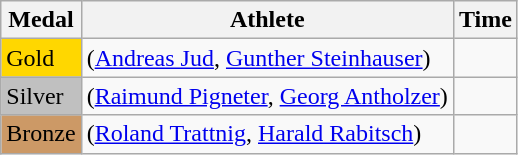<table class="wikitable">
<tr>
<th>Medal</th>
<th>Athlete</th>
<th>Time</th>
</tr>
<tr>
<td bgcolor="gold">Gold</td>
<td> (<a href='#'>Andreas Jud</a>, <a href='#'>Gunther Steinhauser</a>)</td>
<td></td>
</tr>
<tr>
<td bgcolor="silver">Silver</td>
<td> (<a href='#'>Raimund Pigneter</a>, <a href='#'>Georg Antholzer</a>)</td>
<td></td>
</tr>
<tr>
<td bgcolor="CC9966">Bronze</td>
<td> (<a href='#'>Roland Trattnig</a>, <a href='#'>Harald Rabitsch</a>)</td>
<td></td>
</tr>
</table>
